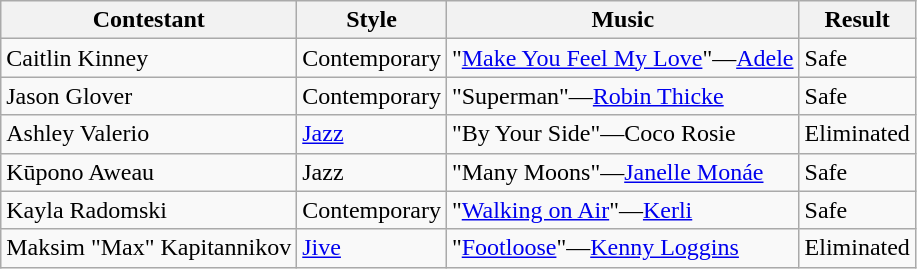<table class="wikitable">
<tr>
<th>Contestant</th>
<th>Style</th>
<th>Music</th>
<th>Result</th>
</tr>
<tr>
<td>Caitlin Kinney</td>
<td>Contemporary</td>
<td>"<a href='#'>Make You Feel My Love</a>"—<a href='#'>Adele</a></td>
<td>Safe</td>
</tr>
<tr>
<td>Jason Glover</td>
<td>Contemporary</td>
<td>"Superman"—<a href='#'>Robin Thicke</a></td>
<td>Safe</td>
</tr>
<tr>
<td>Ashley Valerio</td>
<td><a href='#'>Jazz</a></td>
<td>"By Your Side"—Coco Rosie</td>
<td>Eliminated</td>
</tr>
<tr>
<td>Kūpono Aweau</td>
<td>Jazz</td>
<td>"Many Moons"—<a href='#'>Janelle Monáe</a></td>
<td>Safe</td>
</tr>
<tr>
<td>Kayla Radomski</td>
<td>Contemporary</td>
<td>"<a href='#'>Walking on Air</a>"—<a href='#'>Kerli</a></td>
<td>Safe</td>
</tr>
<tr>
<td>Maksim "Max" Kapitannikov</td>
<td><a href='#'>Jive</a></td>
<td>"<a href='#'>Footloose</a>"—<a href='#'>Kenny Loggins</a></td>
<td>Eliminated</td>
</tr>
</table>
